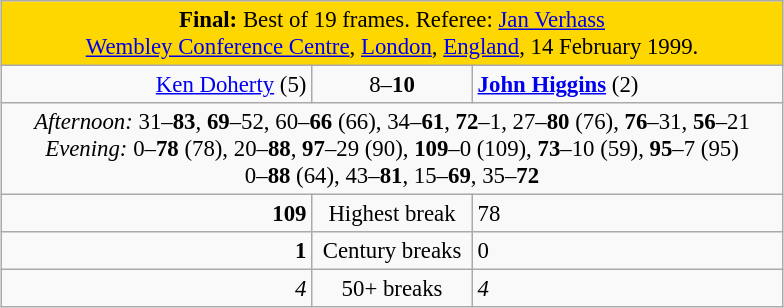<table class="wikitable" style="font-size: 95%; margin: 1em auto 1em auto;">
<tr>
<td colspan="3" align="center" bgcolor="#ffd700"><strong>Final:</strong> Best of 19 frames. Referee: <a href='#'>Jan Verhass</a> <br><a href='#'>Wembley Conference Centre</a>, <a href='#'>London</a>, <a href='#'>England</a>, 14 February 1999.</td>
</tr>
<tr>
<td width="200" align="right"><a href='#'>Ken Doherty</a> (5)<br></td>
<td width="100" align="center">8–<strong>10</strong></td>
<td width="200"><strong><a href='#'>John Higgins</a></strong> (2)<br></td>
</tr>
<tr>
<td colspan="3" align="center" style="font-size: 100%"><em>Afternoon:</em> 31–<strong>83</strong>, <strong>69</strong>–52, 60–<strong>66</strong> (66), 34–<strong>61</strong>, <strong>72</strong>–1, 27–<strong>80</strong> (76), <strong>76</strong>–31, <strong>56</strong>–21<br><em>Evening:</em> 0–<strong>78</strong> (78), 20–<strong>88</strong>, <strong>97</strong>–29 (90), <strong>109</strong>–0 (109), <strong>73</strong>–10 (59), <strong>95</strong>–7 (95)<br>0–<strong>88</strong> (64), 43–<strong>81</strong>, 15–<strong>69</strong>, 35–<strong>72</strong></td>
</tr>
<tr>
<td align="right"><strong>109</strong></td>
<td align="center">Highest break</td>
<td>78</td>
</tr>
<tr>
<td align="right"><strong>1</strong></td>
<td align="center">Century breaks</td>
<td>0</td>
</tr>
<tr>
<td align="right"><em>4</em></td>
<td align="center">50+ breaks</td>
<td><em>4</em></td>
</tr>
</table>
